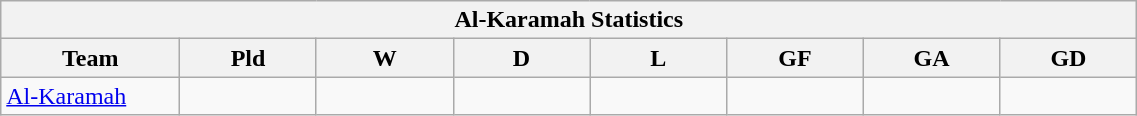<table width=60% class="wikitable" style="text-align:">
<tr>
<th colspan=8>Al-Karamah Statistics</th>
</tr>
<tr>
<th width=5%>Team</th>
<th width=5%>Pld</th>
<th width=5%>W</th>
<th width=5%>D</th>
<th width=5%>L</th>
<th width=5%>GF</th>
<th width=5%>GA</th>
<th width=5%>GD</th>
</tr>
<tr>
<td> <a href='#'>Al-Karamah</a></td>
<td></td>
<td></td>
<td></td>
<td></td>
<td></td>
<td></td>
<td></td>
</tr>
</table>
